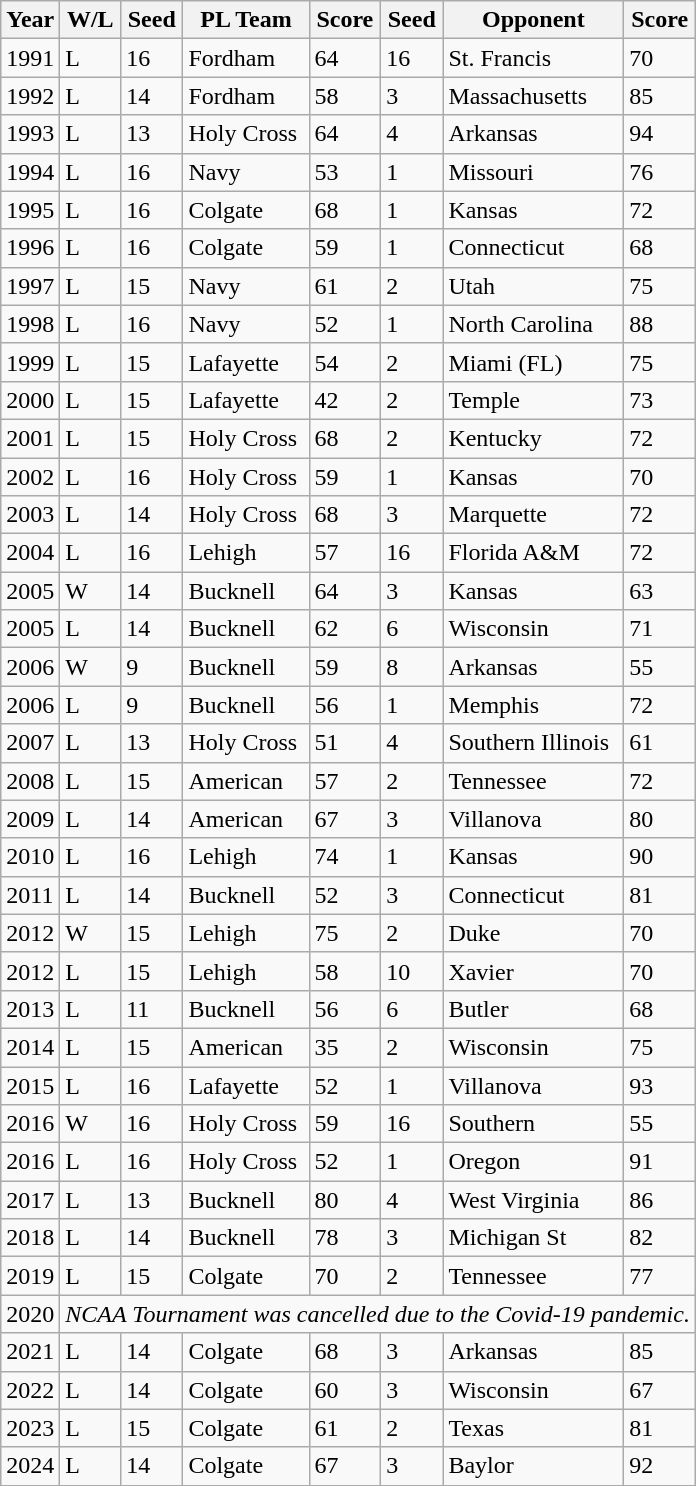<table class="wikitable sortable" style="text-align:center: inline-table;">
<tr>
<th>Year</th>
<th>W/L</th>
<th>Seed</th>
<th>PL Team</th>
<th>Score</th>
<th>Seed</th>
<th>Opponent</th>
<th>Score</th>
</tr>
<tr>
<td>1991</td>
<td>L</td>
<td>16</td>
<td>Fordham</td>
<td>64</td>
<td>16</td>
<td>St. Francis</td>
<td>70</td>
</tr>
<tr>
<td>1992</td>
<td>L</td>
<td>14</td>
<td>Fordham</td>
<td>58</td>
<td>3</td>
<td>Massachusetts</td>
<td>85</td>
</tr>
<tr>
<td>1993</td>
<td>L</td>
<td>13</td>
<td>Holy Cross</td>
<td>64</td>
<td>4</td>
<td>Arkansas</td>
<td>94</td>
</tr>
<tr>
<td>1994</td>
<td>L</td>
<td>16</td>
<td>Navy</td>
<td>53</td>
<td>1</td>
<td>Missouri</td>
<td>76</td>
</tr>
<tr>
<td>1995</td>
<td>L</td>
<td>16</td>
<td>Colgate</td>
<td>68</td>
<td>1</td>
<td>Kansas</td>
<td>72</td>
</tr>
<tr>
<td>1996</td>
<td>L</td>
<td>16</td>
<td>Colgate</td>
<td>59</td>
<td>1</td>
<td>Connecticut</td>
<td>68</td>
</tr>
<tr>
<td>1997</td>
<td>L</td>
<td>15</td>
<td>Navy</td>
<td>61</td>
<td>2</td>
<td>Utah</td>
<td>75</td>
</tr>
<tr>
<td>1998</td>
<td>L</td>
<td>16</td>
<td>Navy</td>
<td>52</td>
<td>1</td>
<td>North Carolina</td>
<td>88</td>
</tr>
<tr>
<td>1999</td>
<td>L</td>
<td>15</td>
<td>Lafayette</td>
<td>54</td>
<td>2</td>
<td>Miami (FL)</td>
<td>75</td>
</tr>
<tr>
<td>2000</td>
<td>L</td>
<td>15</td>
<td>Lafayette</td>
<td>42</td>
<td>2</td>
<td>Temple</td>
<td>73</td>
</tr>
<tr>
<td>2001</td>
<td>L</td>
<td>15</td>
<td>Holy Cross</td>
<td>68</td>
<td>2</td>
<td>Kentucky</td>
<td>72</td>
</tr>
<tr>
<td>2002</td>
<td>L</td>
<td>16</td>
<td>Holy Cross</td>
<td>59</td>
<td>1</td>
<td>Kansas</td>
<td>70</td>
</tr>
<tr>
<td>2003</td>
<td>L</td>
<td>14</td>
<td>Holy Cross</td>
<td>68</td>
<td>3</td>
<td>Marquette</td>
<td>72</td>
</tr>
<tr>
<td>2004</td>
<td>L</td>
<td>16</td>
<td>Lehigh</td>
<td>57</td>
<td>16</td>
<td>Florida A&M</td>
<td>72</td>
</tr>
<tr>
<td>2005</td>
<td>W</td>
<td>14</td>
<td>Bucknell</td>
<td>64</td>
<td>3</td>
<td>Kansas</td>
<td>63</td>
</tr>
<tr>
<td>2005</td>
<td>L</td>
<td>14</td>
<td>Bucknell</td>
<td>62</td>
<td>6</td>
<td>Wisconsin</td>
<td>71</td>
</tr>
<tr>
<td>2006</td>
<td>W</td>
<td>9</td>
<td>Bucknell</td>
<td>59</td>
<td>8</td>
<td>Arkansas</td>
<td>55</td>
</tr>
<tr>
<td>2006</td>
<td>L</td>
<td>9</td>
<td>Bucknell</td>
<td>56</td>
<td>1</td>
<td>Memphis</td>
<td>72</td>
</tr>
<tr>
<td>2007</td>
<td>L</td>
<td>13</td>
<td>Holy Cross</td>
<td>51</td>
<td>4</td>
<td>Southern Illinois</td>
<td>61</td>
</tr>
<tr>
<td>2008</td>
<td>L</td>
<td>15</td>
<td>American</td>
<td>57</td>
<td>2</td>
<td>Tennessee</td>
<td>72</td>
</tr>
<tr>
<td>2009</td>
<td>L</td>
<td>14</td>
<td>American</td>
<td>67</td>
<td>3</td>
<td>Villanova</td>
<td>80</td>
</tr>
<tr>
<td>2010</td>
<td>L</td>
<td>16</td>
<td>Lehigh</td>
<td>74</td>
<td>1</td>
<td>Kansas</td>
<td>90</td>
</tr>
<tr>
<td>2011</td>
<td>L</td>
<td>14</td>
<td>Bucknell</td>
<td>52</td>
<td>3</td>
<td>Connecticut</td>
<td>81</td>
</tr>
<tr>
<td>2012</td>
<td>W</td>
<td>15</td>
<td>Lehigh</td>
<td>75</td>
<td>2</td>
<td>Duke</td>
<td>70</td>
</tr>
<tr>
<td>2012</td>
<td>L</td>
<td>15</td>
<td>Lehigh</td>
<td>58</td>
<td>10</td>
<td>Xavier</td>
<td>70</td>
</tr>
<tr>
<td>2013</td>
<td>L</td>
<td>11</td>
<td>Bucknell</td>
<td>56</td>
<td>6</td>
<td>Butler</td>
<td>68</td>
</tr>
<tr>
<td>2014</td>
<td>L</td>
<td>15</td>
<td>American</td>
<td>35</td>
<td>2</td>
<td>Wisconsin</td>
<td>75</td>
</tr>
<tr>
<td>2015</td>
<td>L</td>
<td>16</td>
<td>Lafayette</td>
<td>52</td>
<td>1</td>
<td>Villanova</td>
<td>93</td>
</tr>
<tr>
<td>2016</td>
<td>W</td>
<td>16</td>
<td>Holy Cross</td>
<td>59</td>
<td>16</td>
<td>Southern</td>
<td>55</td>
</tr>
<tr>
<td>2016</td>
<td>L</td>
<td>16</td>
<td>Holy Cross</td>
<td>52</td>
<td>1</td>
<td>Oregon</td>
<td>91</td>
</tr>
<tr>
<td>2017</td>
<td>L</td>
<td>13</td>
<td>Bucknell</td>
<td>80</td>
<td>4</td>
<td>West Virginia</td>
<td>86</td>
</tr>
<tr>
<td>2018</td>
<td>L</td>
<td>14</td>
<td>Bucknell</td>
<td>78</td>
<td>3</td>
<td>Michigan St</td>
<td>82</td>
</tr>
<tr>
<td>2019</td>
<td>L</td>
<td>15</td>
<td>Colgate</td>
<td>70</td>
<td>2</td>
<td>Tennessee</td>
<td>77</td>
</tr>
<tr>
<td>2020</td>
<td colspan=7><em>NCAA Tournament was cancelled due to the Covid-19 pandemic. </em></td>
</tr>
<tr>
<td>2021</td>
<td>L</td>
<td>14</td>
<td>Colgate</td>
<td>68</td>
<td>3</td>
<td>Arkansas</td>
<td>85</td>
</tr>
<tr>
<td>2022</td>
<td>L</td>
<td>14</td>
<td>Colgate</td>
<td>60</td>
<td>3</td>
<td>Wisconsin</td>
<td>67</td>
</tr>
<tr>
<td>2023</td>
<td>L</td>
<td>15</td>
<td>Colgate</td>
<td>61</td>
<td>2</td>
<td>Texas</td>
<td>81</td>
</tr>
<tr>
<td>2024</td>
<td>L</td>
<td>14</td>
<td>Colgate</td>
<td>67</td>
<td>3</td>
<td>Baylor</td>
<td>92</td>
</tr>
</table>
